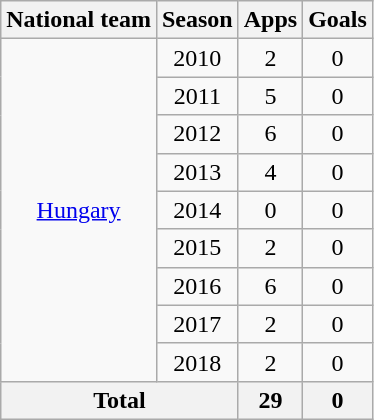<table class="wikitable" style="text-align: center">
<tr>
<th>National team</th>
<th>Season</th>
<th>Apps</th>
<th>Goals</th>
</tr>
<tr>
<td rowspan="9"><a href='#'>Hungary</a></td>
<td>2010</td>
<td>2</td>
<td>0</td>
</tr>
<tr>
<td>2011</td>
<td>5</td>
<td>0</td>
</tr>
<tr>
<td>2012</td>
<td>6</td>
<td>0</td>
</tr>
<tr>
<td>2013</td>
<td>4</td>
<td>0</td>
</tr>
<tr>
<td>2014</td>
<td>0</td>
<td>0</td>
</tr>
<tr>
<td>2015</td>
<td>2</td>
<td>0</td>
</tr>
<tr>
<td>2016</td>
<td>6</td>
<td>0</td>
</tr>
<tr>
<td>2017</td>
<td>2</td>
<td>0</td>
</tr>
<tr>
<td>2018</td>
<td>2</td>
<td>0</td>
</tr>
<tr>
<th colspan="2">Total</th>
<th>29</th>
<th>0</th>
</tr>
</table>
